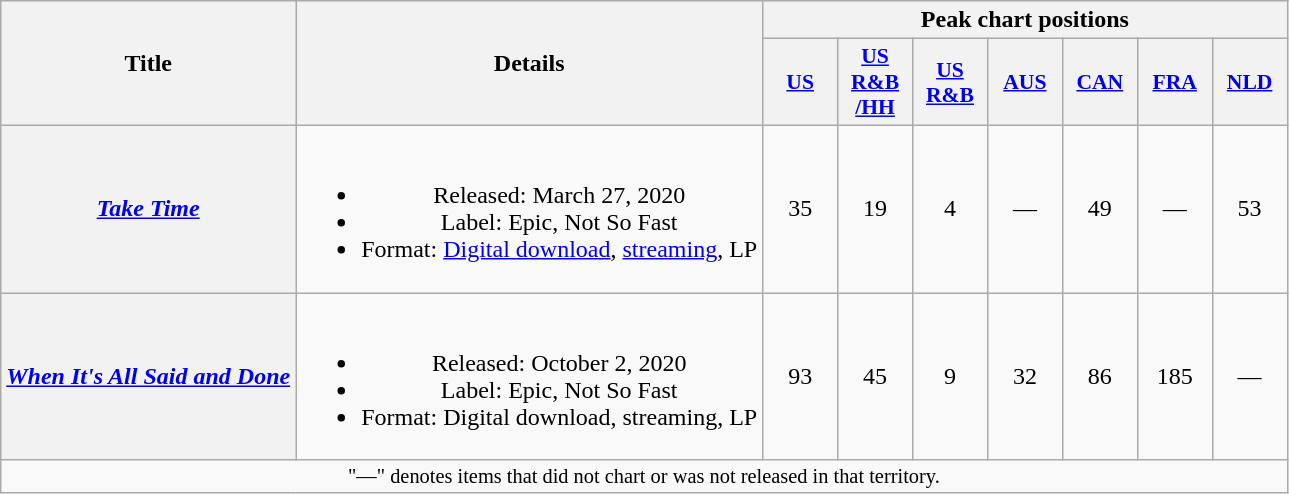<table class="wikitable plainrowheaders" style="text-align:center;">
<tr>
<th scope="col" rowspan="2">Title</th>
<th scope="col" rowspan="2">Details</th>
<th colspan="7" scope="col">Peak chart positions</th>
</tr>
<tr>
<th scope="col" style="width:3em;font-size:90%;"><a href='#'>US</a><br></th>
<th scope="col" style="width:3em;font-size:90%;"><a href='#'>US<br>R&B<br>/HH</a><br></th>
<th scope="col" style="width:3em;font-size:90%;"><a href='#'>US<br>R&B</a><br></th>
<th scope="col" style="width:3em;font-size:90%;"><a href='#'>AUS</a><br></th>
<th scope="col" style="width:3em;font-size:90%;"><a href='#'>CAN</a><br></th>
<th scope="col" style="width:3em;font-size:90%;"><a href='#'>FRA</a><br></th>
<th scope="col" style="width:3em;font-size:90%;"><a href='#'>NLD</a><br></th>
</tr>
<tr>
<th scope="row"><em><a href='#'>Take Time</a></em></th>
<td><br><ul><li>Released: March 27, 2020</li><li>Label: Epic, Not So Fast</li><li>Format: <a href='#'>Digital download</a>, <a href='#'>streaming</a>, LP</li></ul></td>
<td>35</td>
<td>19</td>
<td>4</td>
<td>—</td>
<td>49</td>
<td>—</td>
<td>53</td>
</tr>
<tr>
<th scope="row"><em><a href='#'>When It's All Said and Done</a></em></th>
<td><br><ul><li>Released: October 2, 2020</li><li>Label: Epic, Not So Fast</li><li>Format: Digital download, streaming, LP</li></ul></td>
<td>93</td>
<td>45</td>
<td>9</td>
<td>32</td>
<td>86</td>
<td>185</td>
<td>—</td>
</tr>
<tr>
<td colspan="12" style="font-size:85%;">"—" denotes items that did not chart or was not released in that territory.</td>
</tr>
</table>
